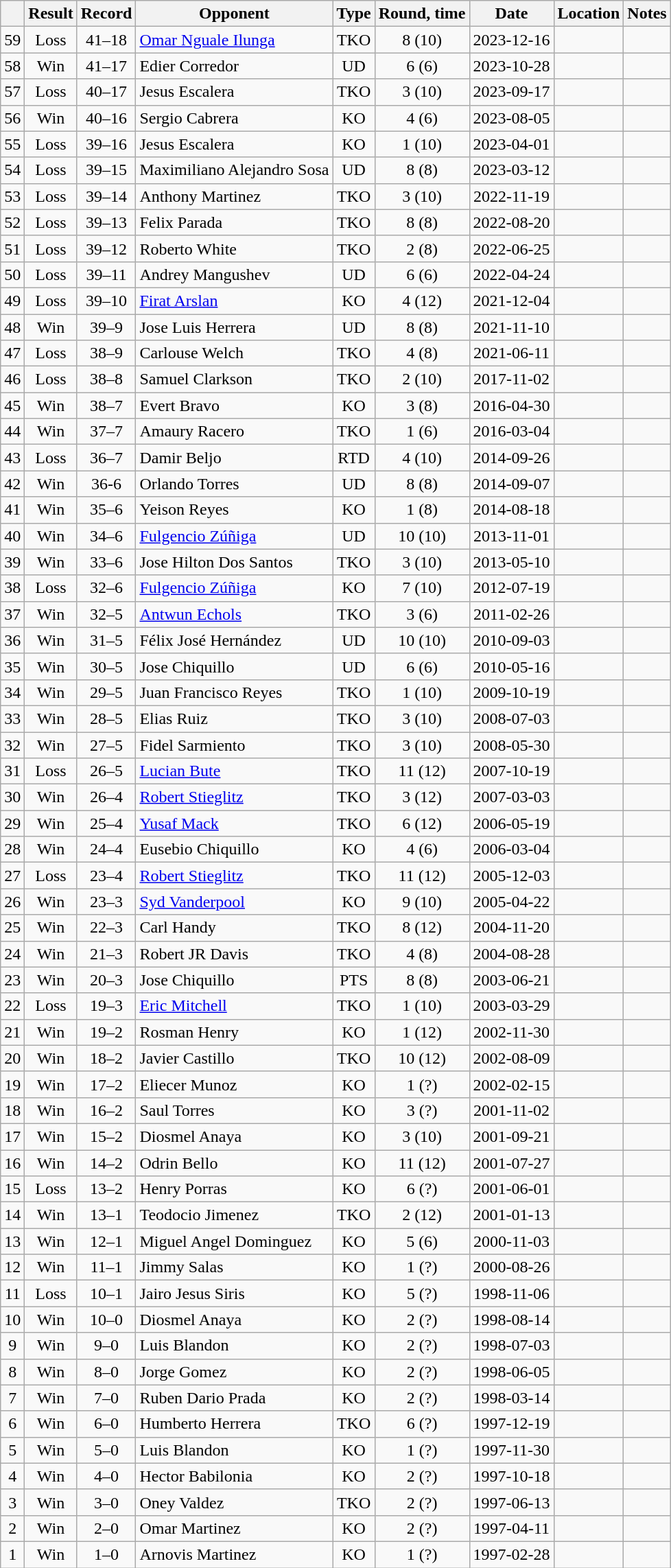<table class=wikitable style=text-align:center>
<tr>
<th></th>
<th>Result</th>
<th>Record</th>
<th>Opponent</th>
<th>Type</th>
<th>Round, time</th>
<th>Date</th>
<th>Location</th>
<th>Notes</th>
</tr>
<tr>
<td>59</td>
<td>Loss</td>
<td>41–18</td>
<td align=left><a href='#'>Omar Nguale Ilunga</a></td>
<td>TKO</td>
<td>8 (10)</td>
<td>2023-12-16</td>
<td align=left></td>
<td align=left></td>
</tr>
<tr>
<td>58</td>
<td>Win</td>
<td>41–17</td>
<td align=left>Edier Corredor</td>
<td>UD</td>
<td>6 (6)</td>
<td>2023-10-28</td>
<td align=left></td>
<td align=left></td>
</tr>
<tr>
<td>57</td>
<td>Loss</td>
<td>40–17</td>
<td align=left>Jesus Escalera</td>
<td>TKO</td>
<td>3 (10)</td>
<td>2023-09-17</td>
<td align=left></td>
<td align=left></td>
</tr>
<tr>
<td>56</td>
<td>Win</td>
<td>40–16</td>
<td align=left>Sergio Cabrera</td>
<td>KO</td>
<td>4 (6)</td>
<td>2023-08-05</td>
<td align=left></td>
<td align=left></td>
</tr>
<tr>
<td>55</td>
<td>Loss</td>
<td>39–16</td>
<td align=left>Jesus Escalera</td>
<td>KO</td>
<td>1 (10)</td>
<td>2023-04-01</td>
<td align=left></td>
<td align=left></td>
</tr>
<tr>
<td>54</td>
<td>Loss</td>
<td>39–15</td>
<td align=left>Maximiliano Alejandro Sosa</td>
<td>UD</td>
<td>8 (8)</td>
<td>2023-03-12</td>
<td align=left></td>
<td align=left></td>
</tr>
<tr>
<td>53</td>
<td>Loss</td>
<td>39–14</td>
<td align=left>Anthony Martinez</td>
<td>TKO</td>
<td>3 (10)</td>
<td>2022-11-19</td>
<td align=left></td>
<td align=left></td>
</tr>
<tr>
<td>52</td>
<td>Loss</td>
<td>39–13</td>
<td align=left>Felix Parada</td>
<td>TKO</td>
<td>8 (8)</td>
<td>2022-08-20</td>
<td align=left></td>
<td align=left></td>
</tr>
<tr>
<td>51</td>
<td>Loss</td>
<td>39–12</td>
<td align=left>Roberto White</td>
<td>TKO</td>
<td>2 (8)</td>
<td>2022-06-25</td>
<td align=left></td>
<td align=left></td>
</tr>
<tr>
<td>50</td>
<td>Loss</td>
<td>39–11</td>
<td align=left>Andrey Mangushev</td>
<td>UD</td>
<td>6 (6)</td>
<td>2022-04-24</td>
<td align=left></td>
<td align=left></td>
</tr>
<tr>
<td>49</td>
<td>Loss</td>
<td>39–10</td>
<td align=left><a href='#'>Firat Arslan</a></td>
<td>KO</td>
<td>4 (12)</td>
<td>2021-12-04</td>
<td align=left></td>
<td align=left></td>
</tr>
<tr>
<td>48</td>
<td>Win</td>
<td>39–9</td>
<td align=left>Jose Luis Herrera</td>
<td>UD</td>
<td>8 (8)</td>
<td>2021-11-10</td>
<td align=left></td>
<td align=left></td>
</tr>
<tr>
<td>47</td>
<td>Loss</td>
<td>38–9</td>
<td align=left>Carlouse Welch</td>
<td>TKO</td>
<td>4 (8)</td>
<td>2021-06-11</td>
<td align=left></td>
<td align=left></td>
</tr>
<tr>
<td>46</td>
<td>Loss</td>
<td>38–8</td>
<td align=left>Samuel Clarkson</td>
<td>TKO</td>
<td>2 (10)</td>
<td>2017-11-02</td>
<td align=left></td>
<td align=left></td>
</tr>
<tr>
<td>45</td>
<td>Win</td>
<td>38–7</td>
<td align=left>Evert Bravo</td>
<td>KO</td>
<td>3 (8)</td>
<td>2016-04-30</td>
<td align=left></td>
<td align=left></td>
</tr>
<tr>
<td>44</td>
<td>Win</td>
<td>37–7</td>
<td align=left>Amaury Racero</td>
<td>TKO</td>
<td>1 (6)</td>
<td>2016-03-04</td>
<td align=left></td>
<td align=left></td>
</tr>
<tr>
<td>43</td>
<td>Loss</td>
<td>36–7</td>
<td align=left>Damir Beljo</td>
<td>RTD</td>
<td>4 (10)</td>
<td>2014-09-26</td>
<td align=left></td>
<td align=left></td>
</tr>
<tr>
<td>42</td>
<td>Win</td>
<td>36-6</td>
<td align=left>Orlando Torres</td>
<td>UD</td>
<td>8 (8)</td>
<td>2014-09-07</td>
<td align=left></td>
<td align=left></td>
</tr>
<tr>
<td>41</td>
<td>Win</td>
<td>35–6</td>
<td align=left>Yeison Reyes</td>
<td>KO</td>
<td>1 (8)</td>
<td>2014-08-18</td>
<td align=left></td>
<td align=left></td>
</tr>
<tr>
<td>40</td>
<td>Win</td>
<td>34–6</td>
<td align=left><a href='#'>Fulgencio Zúñiga</a></td>
<td>UD</td>
<td>10 (10)</td>
<td>2013-11-01</td>
<td align=left></td>
<td align=left></td>
</tr>
<tr>
<td>39</td>
<td>Win</td>
<td>33–6</td>
<td align=left>Jose Hilton Dos Santos</td>
<td>TKO</td>
<td>3 (10)</td>
<td>2013-05-10</td>
<td align=left></td>
<td align=left></td>
</tr>
<tr>
<td>38</td>
<td>Loss</td>
<td>32–6</td>
<td align=left><a href='#'>Fulgencio Zúñiga</a></td>
<td>KO</td>
<td>7 (10)</td>
<td>2012-07-19</td>
<td align=left></td>
<td align=left></td>
</tr>
<tr>
<td>37</td>
<td>Win</td>
<td>32–5</td>
<td align=left><a href='#'>Antwun Echols</a></td>
<td>TKO</td>
<td>3 (6)</td>
<td>2011-02-26</td>
<td align=left></td>
<td align=left></td>
</tr>
<tr>
<td>36</td>
<td>Win</td>
<td>31–5</td>
<td align=left>Félix José Hernández</td>
<td>UD</td>
<td>10 (10)</td>
<td>2010-09-03</td>
<td align=left></td>
<td align=left></td>
</tr>
<tr>
<td>35</td>
<td>Win</td>
<td>30–5</td>
<td align=left>Jose Chiquillo</td>
<td>UD</td>
<td>6 (6)</td>
<td>2010-05-16</td>
<td align=left></td>
<td align=left></td>
</tr>
<tr>
<td>34</td>
<td>Win</td>
<td>29–5</td>
<td align=left>Juan Francisco Reyes</td>
<td>TKO</td>
<td>1 (10)</td>
<td>2009-10-19</td>
<td align=left></td>
<td align=left></td>
</tr>
<tr>
<td>33</td>
<td>Win</td>
<td>28–5</td>
<td align=left>Elias Ruiz</td>
<td>TKO</td>
<td>3 (10)</td>
<td>2008-07-03</td>
<td align=left></td>
<td align=left></td>
</tr>
<tr>
<td>32</td>
<td>Win</td>
<td>27–5</td>
<td align=left>Fidel Sarmiento</td>
<td>TKO</td>
<td>3 (10)</td>
<td>2008-05-30</td>
<td align=left></td>
<td align=left></td>
</tr>
<tr>
<td>31</td>
<td>Loss</td>
<td>26–5</td>
<td align=left><a href='#'>Lucian Bute</a></td>
<td>TKO</td>
<td>11 (12)</td>
<td>2007-10-19</td>
<td align=left></td>
<td align=left></td>
</tr>
<tr>
<td>30</td>
<td>Win</td>
<td>26–4</td>
<td align=left><a href='#'>Robert Stieglitz</a></td>
<td>TKO</td>
<td>3 (12)</td>
<td>2007-03-03</td>
<td align=left></td>
<td align=left></td>
</tr>
<tr>
<td>29</td>
<td>Win</td>
<td>25–4</td>
<td align=left><a href='#'>Yusaf Mack</a></td>
<td>TKO</td>
<td>6 (12)</td>
<td>2006-05-19</td>
<td align=left></td>
<td align=left></td>
</tr>
<tr>
<td>28</td>
<td>Win</td>
<td>24–4</td>
<td align=left>Eusebio Chiquillo</td>
<td>KO</td>
<td>4 (6)</td>
<td>2006-03-04</td>
<td align=left></td>
<td align=left></td>
</tr>
<tr>
<td>27</td>
<td>Loss</td>
<td>23–4</td>
<td align=left><a href='#'>Robert Stieglitz</a></td>
<td>TKO</td>
<td>11 (12)</td>
<td>2005-12-03</td>
<td align=left></td>
<td align=left></td>
</tr>
<tr>
<td>26</td>
<td>Win</td>
<td>23–3</td>
<td align=left><a href='#'>Syd Vanderpool</a></td>
<td>KO</td>
<td>9 (10)</td>
<td>2005-04-22</td>
<td align=left></td>
<td align=left></td>
</tr>
<tr>
<td>25</td>
<td>Win</td>
<td>22–3</td>
<td align=left>Carl Handy</td>
<td>TKO</td>
<td>8 (12)</td>
<td>2004-11-20</td>
<td align=left></td>
<td align=left></td>
</tr>
<tr>
<td>24</td>
<td>Win</td>
<td>21–3</td>
<td align=left>Robert JR Davis</td>
<td>TKO</td>
<td>4 (8)</td>
<td>2004-08-28</td>
<td align=left></td>
<td align=left></td>
</tr>
<tr>
<td>23</td>
<td>Win</td>
<td>20–3</td>
<td align=left>Jose Chiquillo</td>
<td>PTS</td>
<td>8 (8)</td>
<td>2003-06-21</td>
<td align=left></td>
<td align=left></td>
</tr>
<tr>
<td>22</td>
<td>Loss</td>
<td>19–3</td>
<td align=left><a href='#'>Eric Mitchell</a></td>
<td>TKO</td>
<td>1 (10)</td>
<td>2003-03-29</td>
<td align=left></td>
<td align=left></td>
</tr>
<tr>
<td>21</td>
<td>Win</td>
<td>19–2</td>
<td align=left>Rosman Henry</td>
<td>KO</td>
<td>1 (12)</td>
<td>2002-11-30</td>
<td align=left></td>
<td align=left></td>
</tr>
<tr>
<td>20</td>
<td>Win</td>
<td>18–2</td>
<td align=left>Javier Castillo</td>
<td>TKO</td>
<td>10 (12)</td>
<td>2002-08-09</td>
<td align=left></td>
<td align=left></td>
</tr>
<tr>
<td>19</td>
<td>Win</td>
<td>17–2</td>
<td align=left>Eliecer Munoz</td>
<td>KO</td>
<td>1 (?)</td>
<td>2002-02-15</td>
<td align=left></td>
<td align=left></td>
</tr>
<tr>
<td>18</td>
<td>Win</td>
<td>16–2</td>
<td align=left>Saul Torres</td>
<td>KO</td>
<td>3 (?)</td>
<td>2001-11-02</td>
<td align=left></td>
<td align=left></td>
</tr>
<tr>
<td>17</td>
<td>Win</td>
<td>15–2</td>
<td align=left>Diosmel Anaya</td>
<td>KO</td>
<td>3 (10)</td>
<td>2001-09-21</td>
<td align=left></td>
<td align=left></td>
</tr>
<tr>
<td>16</td>
<td>Win</td>
<td>14–2</td>
<td align=left>Odrin Bello</td>
<td>KO</td>
<td>11 (12)</td>
<td>2001-07-27</td>
<td align=left></td>
<td align=left></td>
</tr>
<tr>
<td>15</td>
<td>Loss</td>
<td>13–2</td>
<td align=left>Henry Porras</td>
<td>KO</td>
<td>6 (?)</td>
<td>2001-06-01</td>
<td align=left></td>
<td align=left></td>
</tr>
<tr>
<td>14</td>
<td>Win</td>
<td>13–1</td>
<td align=left>Teodocio Jimenez</td>
<td>TKO</td>
<td>2 (12)</td>
<td>2001-01-13</td>
<td align=left></td>
<td align=left></td>
</tr>
<tr>
<td>13</td>
<td>Win</td>
<td>12–1</td>
<td align=left>Miguel Angel Dominguez</td>
<td>KO</td>
<td>5 (6)</td>
<td>2000-11-03</td>
<td align=left></td>
<td align=left></td>
</tr>
<tr>
<td>12</td>
<td>Win</td>
<td>11–1</td>
<td align=left>Jimmy Salas</td>
<td>KO</td>
<td>1 (?)</td>
<td>2000-08-26</td>
<td align=left></td>
<td align=left></td>
</tr>
<tr>
<td>11</td>
<td>Loss</td>
<td>10–1</td>
<td align=left>Jairo Jesus Siris</td>
<td>KO</td>
<td>5 (?)</td>
<td>1998-11-06</td>
<td align=left></td>
<td align=left></td>
</tr>
<tr>
<td>10</td>
<td>Win</td>
<td>10–0</td>
<td align=left>Diosmel Anaya</td>
<td>KO</td>
<td>2 (?)</td>
<td>1998-08-14</td>
<td align=left></td>
<td align=left></td>
</tr>
<tr>
<td>9</td>
<td>Win</td>
<td>9–0</td>
<td align=left>Luis Blandon</td>
<td>KO</td>
<td>2 (?)</td>
<td>1998-07-03</td>
<td align=left></td>
<td align=left></td>
</tr>
<tr>
<td>8</td>
<td>Win</td>
<td>8–0</td>
<td align=left>Jorge Gomez</td>
<td>KO</td>
<td>2 (?)</td>
<td>1998-06-05</td>
<td align=left></td>
<td align=left></td>
</tr>
<tr>
<td>7</td>
<td>Win</td>
<td>7–0</td>
<td align=left>Ruben Dario Prada</td>
<td>KO</td>
<td>2 (?)</td>
<td>1998-03-14</td>
<td align=left></td>
<td align=left></td>
</tr>
<tr>
<td>6</td>
<td>Win</td>
<td>6–0</td>
<td align=left>Humberto Herrera</td>
<td>TKO</td>
<td>6 (?)</td>
<td>1997-12-19</td>
<td align=left></td>
<td align=left></td>
</tr>
<tr>
<td>5</td>
<td>Win</td>
<td>5–0</td>
<td align=left>Luis Blandon</td>
<td>KO</td>
<td>1 (?)</td>
<td>1997-11-30</td>
<td align=left></td>
<td align=left></td>
</tr>
<tr>
<td>4</td>
<td>Win</td>
<td>4–0</td>
<td align=left>Hector Babilonia</td>
<td>KO</td>
<td>2 (?)</td>
<td>1997-10-18</td>
<td align=left></td>
<td align=left></td>
</tr>
<tr>
<td>3</td>
<td>Win</td>
<td>3–0</td>
<td align=left>Oney Valdez</td>
<td>TKO</td>
<td>2 (?)</td>
<td>1997-06-13</td>
<td align=left></td>
<td align=left></td>
</tr>
<tr>
<td>2</td>
<td>Win</td>
<td>2–0</td>
<td align=left>Omar Martinez</td>
<td>KO</td>
<td>2 (?)</td>
<td>1997-04-11</td>
<td align=left></td>
<td align=left></td>
</tr>
<tr>
<td>1</td>
<td>Win</td>
<td>1–0</td>
<td align=left>Arnovis Martinez</td>
<td>KO</td>
<td>1 (?)</td>
<td>1997-02-28</td>
<td align=left></td>
<td align=left></td>
</tr>
</table>
